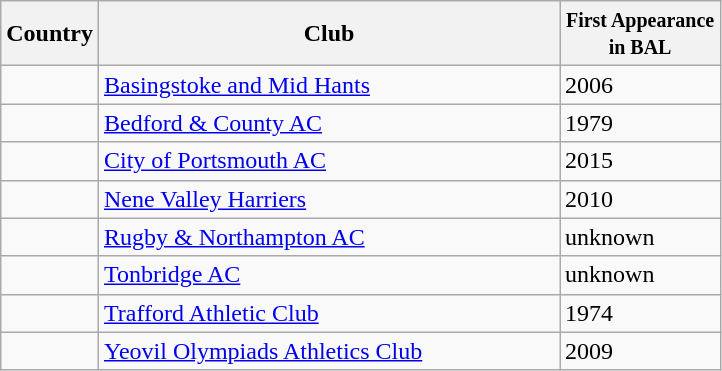<table class="wikitable">
<tr>
<th width=50>Country</th>
<th width=300>Club</th>
<th width=100><small>First Appearance in BAL</small></th>
</tr>
<tr>
<td></td>
<td><a href='#'>Basingstoke and Mid Hants</a></td>
<td>2006</td>
</tr>
<tr>
<td></td>
<td><a href='#'>Bedford & County AC</a></td>
<td>1979</td>
</tr>
<tr>
<td></td>
<td><a href='#'>City of Portsmouth AC</a></td>
<td>2015</td>
</tr>
<tr>
<td></td>
<td><a href='#'>Nene Valley Harriers</a></td>
<td>2010</td>
</tr>
<tr>
<td></td>
<td><a href='#'>Rugby & Northampton AC</a></td>
<td>unknown</td>
</tr>
<tr>
<td></td>
<td><a href='#'>Tonbridge AC</a></td>
<td>unknown</td>
</tr>
<tr>
<td></td>
<td><a href='#'>Trafford Athletic Club</a></td>
<td>1974</td>
</tr>
<tr>
<td></td>
<td><a href='#'>Yeovil Olympiads Athletics Club</a></td>
<td>2009</td>
</tr>
</table>
